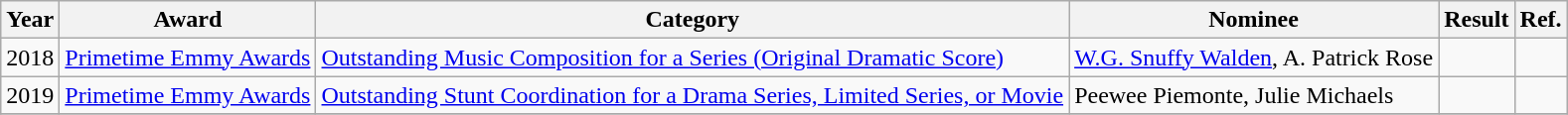<table class="wikitable">
<tr>
<th>Year</th>
<th>Award</th>
<th>Category</th>
<th>Nominee</th>
<th>Result</th>
<th>Ref.</th>
</tr>
<tr>
<td>2018</td>
<td><a href='#'>Primetime Emmy Awards</a></td>
<td><a href='#'>Outstanding Music Composition for a Series (Original Dramatic Score)</a></td>
<td><a href='#'>W.G. Snuffy Walden</a>, A. Patrick Rose</td>
<td></td>
<td></td>
</tr>
<tr>
<td>2019</td>
<td><a href='#'>Primetime Emmy Awards</a></td>
<td><a href='#'>Outstanding Stunt Coordination for a Drama Series, Limited Series, or Movie</a></td>
<td>Peewee Piemonte, Julie Michaels</td>
<td></td>
<td></td>
</tr>
<tr>
</tr>
</table>
